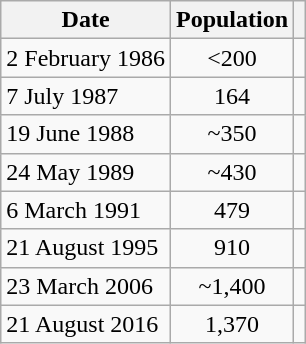<table class="wikitable">
<tr>
<th>Date</th>
<th>Population</th>
<th></th>
</tr>
<tr>
<td>2 February 1986</td>
<td align="center"><200</td>
<td></td>
</tr>
<tr>
<td>7 July 1987</td>
<td align="center">164</td>
<td></td>
</tr>
<tr>
<td>19 June 1988</td>
<td align="center">~350</td>
<td></td>
</tr>
<tr>
<td>24 May 1989</td>
<td align="center">~430</td>
<td></td>
</tr>
<tr>
<td>6 March 1991</td>
<td align="center">479</td>
<td></td>
</tr>
<tr>
<td>21 August 1995</td>
<td align="center">910</td>
<td></td>
</tr>
<tr>
<td>23 March 2006</td>
<td align="center">~1,400</td>
<td></td>
</tr>
<tr>
<td>21 August 2016</td>
<td align="center">1,370</td>
<td></td>
</tr>
</table>
